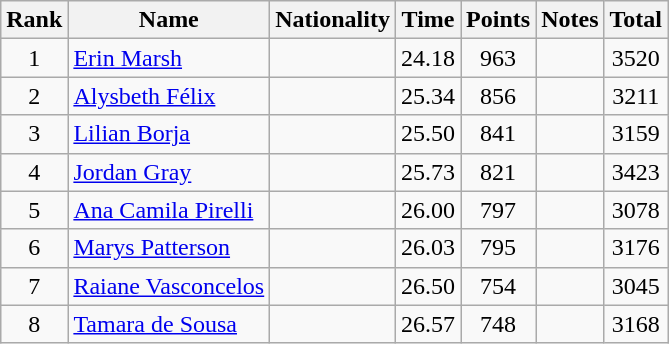<table class="wikitable sortable" style="text-align:center">
<tr>
<th>Rank</th>
<th>Name</th>
<th>Nationality</th>
<th>Time</th>
<th>Points</th>
<th>Notes</th>
<th>Total</th>
</tr>
<tr>
<td>1</td>
<td align=left><a href='#'>Erin Marsh</a></td>
<td align=left></td>
<td>24.18</td>
<td>963</td>
<td></td>
<td>3520</td>
</tr>
<tr>
<td>2</td>
<td align=left><a href='#'>Alysbeth Félix</a></td>
<td align=left></td>
<td>25.34</td>
<td>856</td>
<td></td>
<td>3211</td>
</tr>
<tr>
<td>3</td>
<td align=left><a href='#'>Lilian Borja</a></td>
<td align=left></td>
<td>25.50</td>
<td>841</td>
<td></td>
<td>3159</td>
</tr>
<tr>
<td>4</td>
<td align=left><a href='#'>Jordan Gray</a></td>
<td align=left></td>
<td>25.73</td>
<td>821</td>
<td></td>
<td>3423</td>
</tr>
<tr>
<td>5</td>
<td align=left><a href='#'>Ana Camila Pirelli</a></td>
<td align=left></td>
<td>26.00</td>
<td>797</td>
<td></td>
<td>3078</td>
</tr>
<tr>
<td>6</td>
<td align=left><a href='#'>Marys Patterson</a></td>
<td align=left></td>
<td>26.03</td>
<td>795</td>
<td></td>
<td>3176</td>
</tr>
<tr>
<td>7</td>
<td align=left><a href='#'>Raiane Vasconcelos</a></td>
<td align=left></td>
<td>26.50</td>
<td>754</td>
<td></td>
<td>3045</td>
</tr>
<tr>
<td>8</td>
<td align=left><a href='#'>Tamara de Sousa</a></td>
<td align=left></td>
<td>26.57</td>
<td>748</td>
<td></td>
<td>3168</td>
</tr>
</table>
